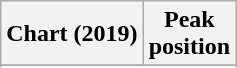<table class="wikitable sortable plainrowheaders">
<tr>
<th>Chart (2019)</th>
<th>Peak<br>position</th>
</tr>
<tr>
</tr>
<tr>
</tr>
<tr>
</tr>
<tr>
</tr>
</table>
